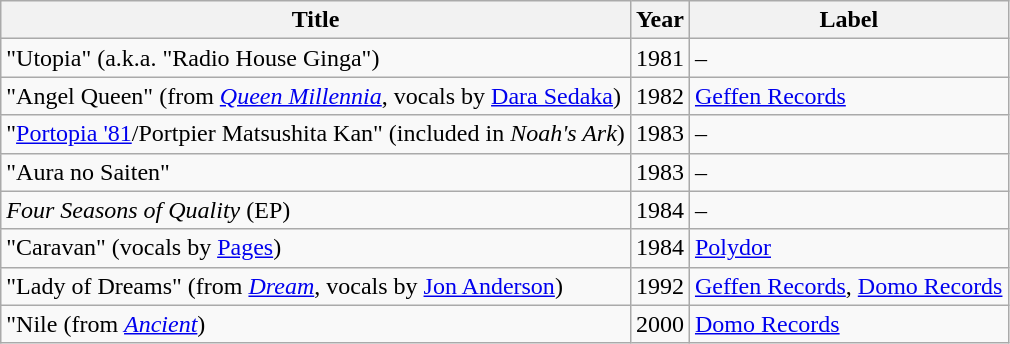<table class="wikitable">
<tr>
<th>Title</th>
<th>Year</th>
<th>Label</th>
</tr>
<tr>
<td>"Utopia" (a.k.a. "Radio House Ginga")</td>
<td>1981</td>
<td>–</td>
</tr>
<tr>
<td>"Angel Queen" (from <em><a href='#'>Queen Millennia</a></em>, vocals by <a href='#'>Dara Sedaka</a>)</td>
<td>1982</td>
<td><a href='#'>Geffen Records</a></td>
</tr>
<tr>
<td>"<a href='#'>Portopia '81</a>/Portpier Matsushita Kan" (included in <em>Noah's Ark</em>)</td>
<td>1983</td>
<td>–</td>
</tr>
<tr>
<td>"Aura no Saiten"</td>
<td>1983</td>
<td>–</td>
</tr>
<tr>
<td><em>Four Seasons of Quality</em> (EP)</td>
<td>1984</td>
<td>–</td>
</tr>
<tr>
<td>"Caravan" (vocals by <a href='#'>Pages</a>)</td>
<td>1984</td>
<td><a href='#'>Polydor</a></td>
</tr>
<tr>
<td>"Lady of Dreams" (from <em><a href='#'>Dream</a></em>, vocals by <a href='#'>Jon Anderson</a>)</td>
<td>1992</td>
<td><a href='#'>Geffen Records</a>, <a href='#'>Domo Records</a></td>
</tr>
<tr>
<td>"Nile (from <em><a href='#'>Ancient</a></em>)</td>
<td>2000</td>
<td><a href='#'>Domo Records</a></td>
</tr>
</table>
